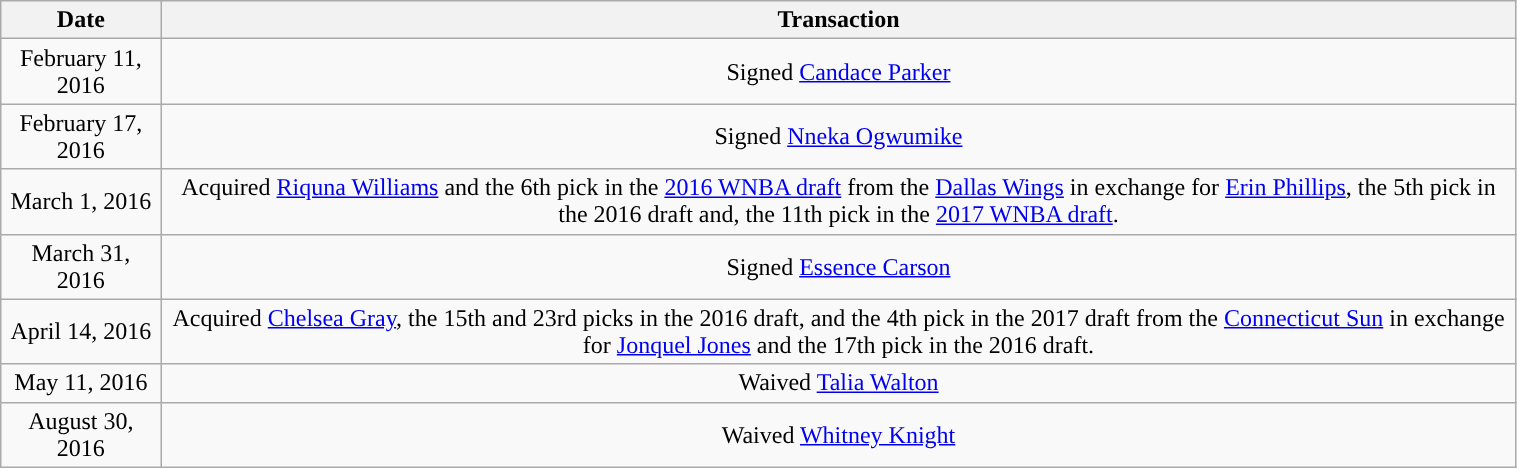<table class="wikitable" style="width:80%; text-align: center">
<tr>
<th>Date</th>
<th>Transaction</th>
</tr>
<tr>
<td>February 11, 2016</td>
<td>Signed <a href='#'>Candace Parker</a></td>
</tr>
<tr>
<td>February 17, 2016</td>
<td>Signed <a href='#'>Nneka Ogwumike</a></td>
</tr>
<tr>
<td>March 1, 2016</td>
<td>Acquired <a href='#'>Riquna Williams</a> and the 6th pick in the <a href='#'>2016 WNBA draft</a> from the <a href='#'>Dallas Wings</a> in exchange for <a href='#'>Erin Phillips</a>, the 5th pick in the 2016 draft and, the 11th pick in the <a href='#'>2017 WNBA draft</a>.</td>
</tr>
<tr>
<td>March 31, 2016</td>
<td>Signed <a href='#'>Essence Carson</a></td>
</tr>
<tr>
<td>April 14, 2016</td>
<td>Acquired <a href='#'>Chelsea Gray</a>, the 15th and 23rd picks in the 2016 draft, and the 4th pick in the 2017 draft from the <a href='#'>Connecticut Sun</a> in exchange for <a href='#'>Jonquel Jones</a> and the 17th pick in the 2016 draft.</td>
</tr>
<tr>
<td>May 11, 2016</td>
<td>Waived <a href='#'>Talia Walton</a></td>
</tr>
<tr>
<td>August 30, 2016</td>
<td>Waived <a href='#'>Whitney Knight</a></td>
</tr>
</table>
